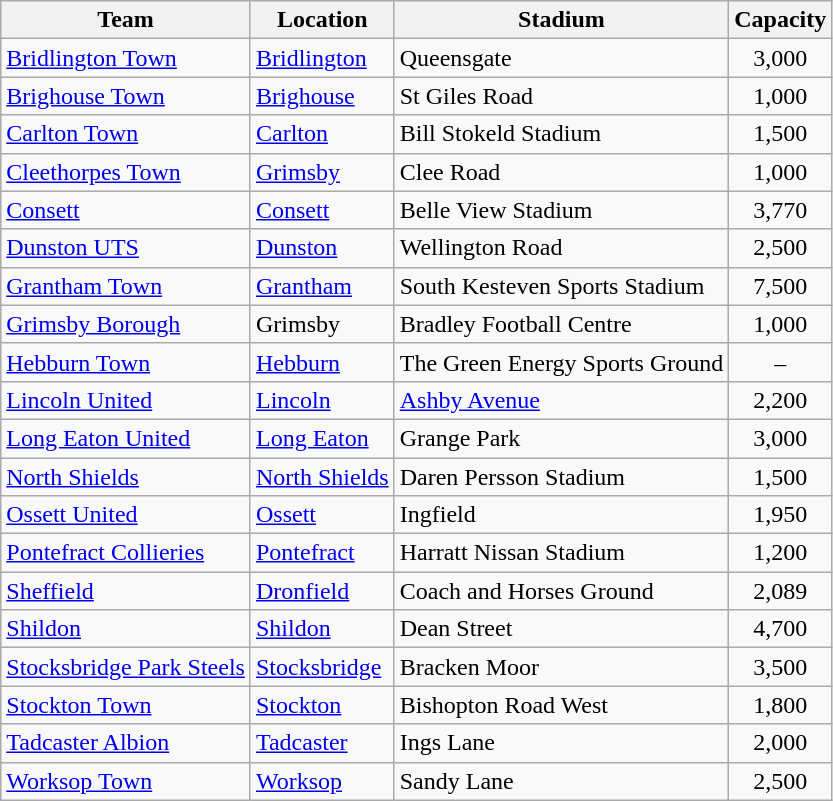<table class="wikitable sortable">
<tr>
<th>Team</th>
<th>Location</th>
<th>Stadium</th>
<th>Capacity</th>
</tr>
<tr>
<td><a href='#'>Bridlington Town</a></td>
<td><a href='#'>Bridlington</a></td>
<td>Queensgate</td>
<td align="center">3,000</td>
</tr>
<tr>
<td><a href='#'>Brighouse Town</a></td>
<td><a href='#'>Brighouse</a></td>
<td>St Giles Road</td>
<td align="center">1,000</td>
</tr>
<tr>
<td><a href='#'>Carlton Town</a></td>
<td><a href='#'>Carlton</a></td>
<td>Bill Stokeld Stadium</td>
<td align="center">1,500</td>
</tr>
<tr>
<td><a href='#'>Cleethorpes Town</a></td>
<td><a href='#'>Grimsby</a></td>
<td>Clee Road</td>
<td align="center">1,000</td>
</tr>
<tr>
<td><a href='#'>Consett</a></td>
<td><a href='#'>Consett</a></td>
<td>Belle View Stadium</td>
<td align="center">3,770</td>
</tr>
<tr>
<td><a href='#'>Dunston UTS</a></td>
<td><a href='#'>Dunston</a></td>
<td>Wellington Road</td>
<td align="center">2,500</td>
</tr>
<tr>
<td><a href='#'>Grantham Town</a></td>
<td><a href='#'>Grantham</a></td>
<td>South Kesteven Sports Stadium</td>
<td align="center">7,500</td>
</tr>
<tr>
<td><a href='#'>Grimsby Borough</a></td>
<td>Grimsby</td>
<td>Bradley Football Centre</td>
<td align="center">1,000</td>
</tr>
<tr>
<td><a href='#'>Hebburn Town</a></td>
<td><a href='#'>Hebburn</a></td>
<td>The Green Energy Sports Ground</td>
<td align="center">–</td>
</tr>
<tr>
<td><a href='#'>Lincoln United</a></td>
<td><a href='#'>Lincoln</a></td>
<td><a href='#'>Ashby Avenue</a></td>
<td align="center">2,200</td>
</tr>
<tr>
<td><a href='#'>Long Eaton United</a></td>
<td><a href='#'>Long Eaton</a></td>
<td>Grange Park</td>
<td align="center">3,000</td>
</tr>
<tr>
<td><a href='#'>North Shields</a></td>
<td><a href='#'>North Shields</a></td>
<td>Daren Persson Stadium</td>
<td align="center">1,500</td>
</tr>
<tr>
<td><a href='#'>Ossett United</a></td>
<td><a href='#'>Ossett</a></td>
<td>Ingfield</td>
<td align="center">1,950</td>
</tr>
<tr>
<td><a href='#'>Pontefract Collieries</a></td>
<td><a href='#'>Pontefract</a></td>
<td>Harratt Nissan Stadium</td>
<td align="center">1,200</td>
</tr>
<tr>
<td><a href='#'>Sheffield</a></td>
<td><a href='#'>Dronfield</a></td>
<td>Coach and Horses Ground</td>
<td align="center">2,089</td>
</tr>
<tr>
<td><a href='#'>Shildon</a></td>
<td><a href='#'>Shildon</a></td>
<td>Dean Street</td>
<td align="center">4,700</td>
</tr>
<tr>
<td><a href='#'>Stocksbridge Park Steels</a></td>
<td><a href='#'>Stocksbridge</a></td>
<td>Bracken Moor</td>
<td align="center">3,500</td>
</tr>
<tr>
<td><a href='#'>Stockton Town</a></td>
<td><a href='#'>Stockton</a></td>
<td>Bishopton Road West</td>
<td align="center">1,800</td>
</tr>
<tr>
<td><a href='#'>Tadcaster Albion</a></td>
<td><a href='#'>Tadcaster</a></td>
<td>Ings Lane</td>
<td align="center">2,000</td>
</tr>
<tr>
<td><a href='#'>Worksop Town</a></td>
<td><a href='#'>Worksop</a></td>
<td>Sandy Lane</td>
<td align="center">2,500</td>
</tr>
</table>
